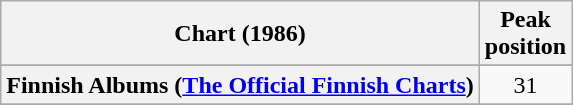<table class="wikitable sortable plainrowheaders">
<tr>
<th>Chart (1986)</th>
<th>Peak<br>position</th>
</tr>
<tr>
</tr>
<tr>
<th scope="row">Finnish Albums (<a href='#'>The Official Finnish Charts</a>)</th>
<td align="center">31</td>
</tr>
<tr>
</tr>
<tr>
</tr>
<tr>
</tr>
</table>
